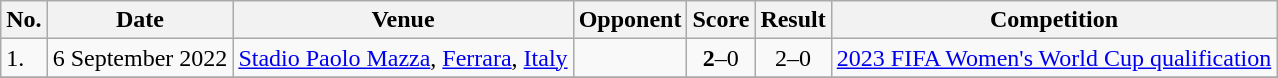<table class="wikitable">
<tr>
<th>No.</th>
<th>Date</th>
<th>Venue</th>
<th>Opponent</th>
<th>Score</th>
<th>Result</th>
<th>Competition</th>
</tr>
<tr>
<td>1.</td>
<td>6 September 2022</td>
<td><a href='#'>Stadio Paolo Mazza</a>, <a href='#'>Ferrara</a>, <a href='#'>Italy</a></td>
<td></td>
<td align=center><strong>2</strong>–0</td>
<td align=center>2–0</td>
<td><a href='#'>2023 FIFA Women's World Cup qualification</a></td>
</tr>
<tr>
</tr>
</table>
